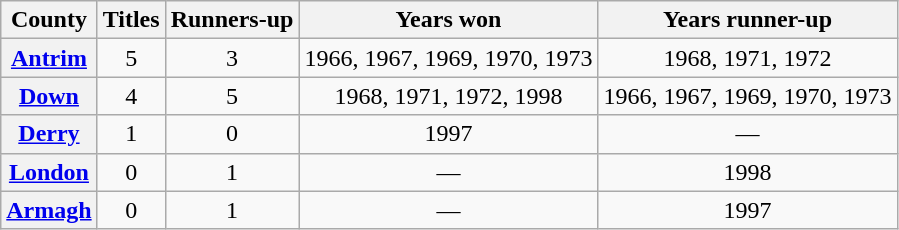<table class=" wikitable plainrowheaders sortable" style="text-align:center">
<tr>
<th scope="col">County</th>
<th>Titles</th>
<th scope="col">Runners-up</th>
<th class="unsortable" scope="col">Years won</th>
<th class="unsortable" scope="col">Years runner-up</th>
</tr>
<tr>
<th scope="row"> <a href='#'>Antrim</a></th>
<td>5</td>
<td>3</td>
<td>1966, 1967, 1969, 1970, 1973</td>
<td>1968, 1971, 1972</td>
</tr>
<tr>
<th scope="row"> <a href='#'>Down</a></th>
<td>4</td>
<td>5</td>
<td>1968, 1971, 1972, 1998</td>
<td>1966, 1967, 1969, 1970, 1973</td>
</tr>
<tr>
<th scope="row"> <a href='#'>Derry</a></th>
<td>1</td>
<td>0</td>
<td>1997</td>
<td>—</td>
</tr>
<tr>
<th scope="row"><a href='#'>London</a></th>
<td>0</td>
<td>1</td>
<td>—</td>
<td>1998</td>
</tr>
<tr>
<th scope="row"> <a href='#'>Armagh</a></th>
<td>0</td>
<td>1</td>
<td>—</td>
<td>1997</td>
</tr>
</table>
